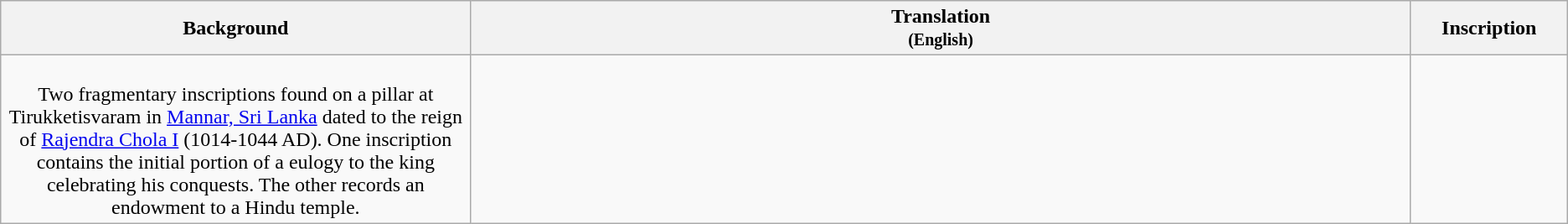<table class="wikitable centre">
<tr>
<th scope="col" align=left>Background<br></th>
<th>Translation<br><small>(English)</small></th>
<th>Inscription<br></th>
</tr>
<tr>
<td align=center width="30%"><br>Two fragmentary inscriptions found on a pillar at Tirukketisvaram in <a href='#'>Mannar, Sri Lanka</a> dated to the reign of <a href='#'>Rajendra Chola I</a> (1014-1044 AD). One inscription contains the initial portion of a eulogy to the king celebrating his conquests. The other records an endowment to a Hindu temple.</td>
<td align=left><br></td>
<td align=center width="10%"><br>
</td>
</tr>
</table>
